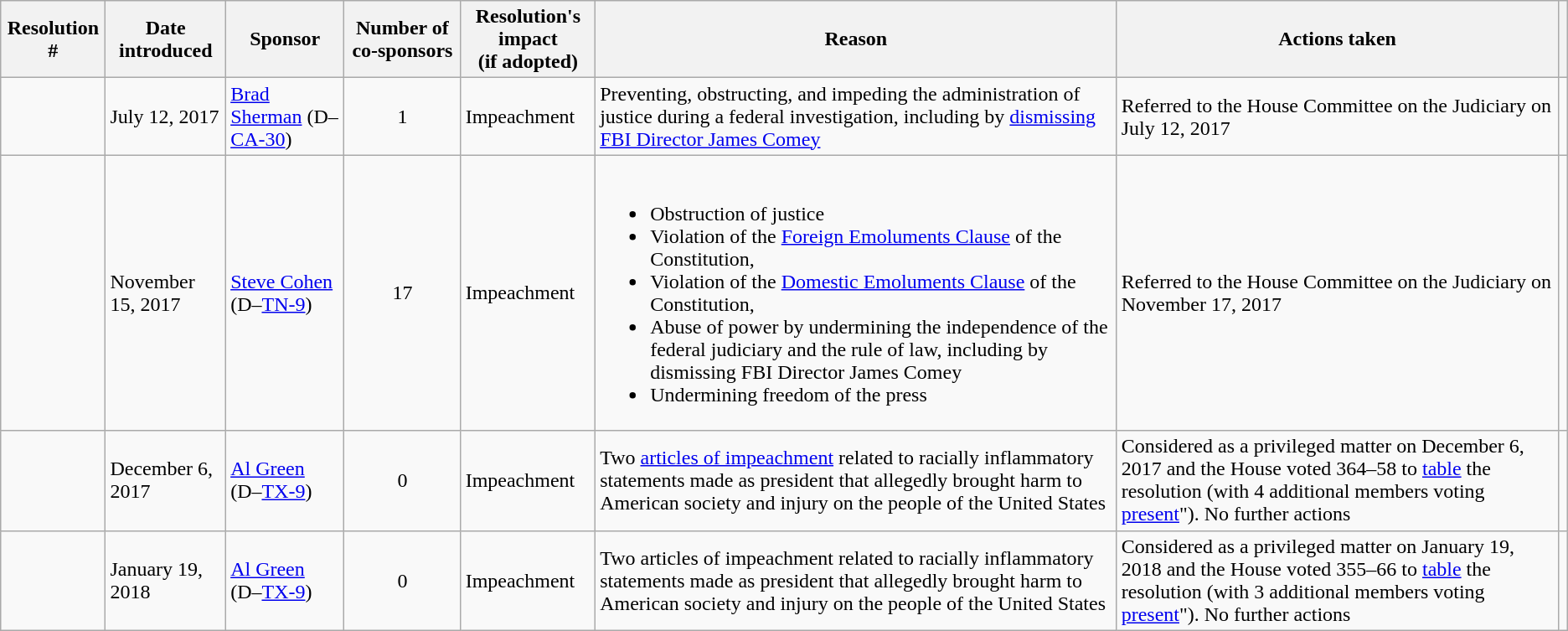<table class=wikitable>
<tr>
<th>Resolution #</th>
<th>Date introduced</th>
<th>Sponsor</th>
<th>Number of co-sponsors</th>
<th>Resolution's impact<br>(if adopted)</th>
<th>Reason</th>
<th>Actions taken</th>
<th></th>
</tr>
<tr>
<td></td>
<td>July 12, 2017</td>
<td><a href='#'>Brad Sherman</a> (D–<a href='#'>CA-30</a>)</td>
<td style="text-align: center">1</td>
<td>Impeachment</td>
<td>Preventing, obstructing, and impeding the administration of justice during a federal investigation, including by <a href='#'>dismissing FBI Director James Comey</a></td>
<td>Referred to the House Committee on the Judiciary on July 12, 2017</td>
<td></td>
</tr>
<tr>
<td></td>
<td>November 15, 2017</td>
<td><a href='#'>Steve Cohen</a> (D–<a href='#'>TN-9</a>)</td>
<td style="text-align: center">17</td>
<td>Impeachment</td>
<td><br><ul><li>Obstruction of justice</li><li>Violation of the <a href='#'>Foreign Emoluments Clause</a> of the Constitution,</li><li>Violation of the <a href='#'>Domestic Emoluments Clause</a> of the Constitution,</li><li>Abuse of power by undermining the independence of the federal judiciary and the rule of law, including by dismissing FBI Director James Comey</li><li>Undermining freedom of the press</li></ul></td>
<td>Referred to the House Committee on the Judiciary on November 17, 2017</td>
<td></td>
</tr>
<tr>
<td></td>
<td>December 6, 2017</td>
<td><a href='#'>Al Green</a> (D–<a href='#'>TX-9</a>)</td>
<td style="text-align: center">0</td>
<td>Impeachment</td>
<td>Two <a href='#'>articles of impeachment</a> related to racially inflammatory statements made as president that allegedly brought harm to American society and injury on the people of the United States</td>
<td>Considered as a privileged matter on December 6, 2017 and the House voted 364–58 to <a href='#'>table</a> the resolution (with 4 additional members voting <a href='#'>present</a>"). No further actions</td>
<td></td>
</tr>
<tr>
<td></td>
<td>January 19, 2018</td>
<td><a href='#'>Al Green</a> (D–<a href='#'>TX-9</a>)</td>
<td style="text-align: center">0</td>
<td>Impeachment</td>
<td>Two articles of impeachment related to racially inflammatory statements made as president that allegedly brought harm to American society and injury on the people of the United States</td>
<td>Considered as a privileged matter on January 19, 2018 and the House voted 355–66 to <a href='#'>table</a> the resolution (with 3 additional members voting <a href='#'>present</a>"). No further actions</td>
<td></td>
</tr>
</table>
